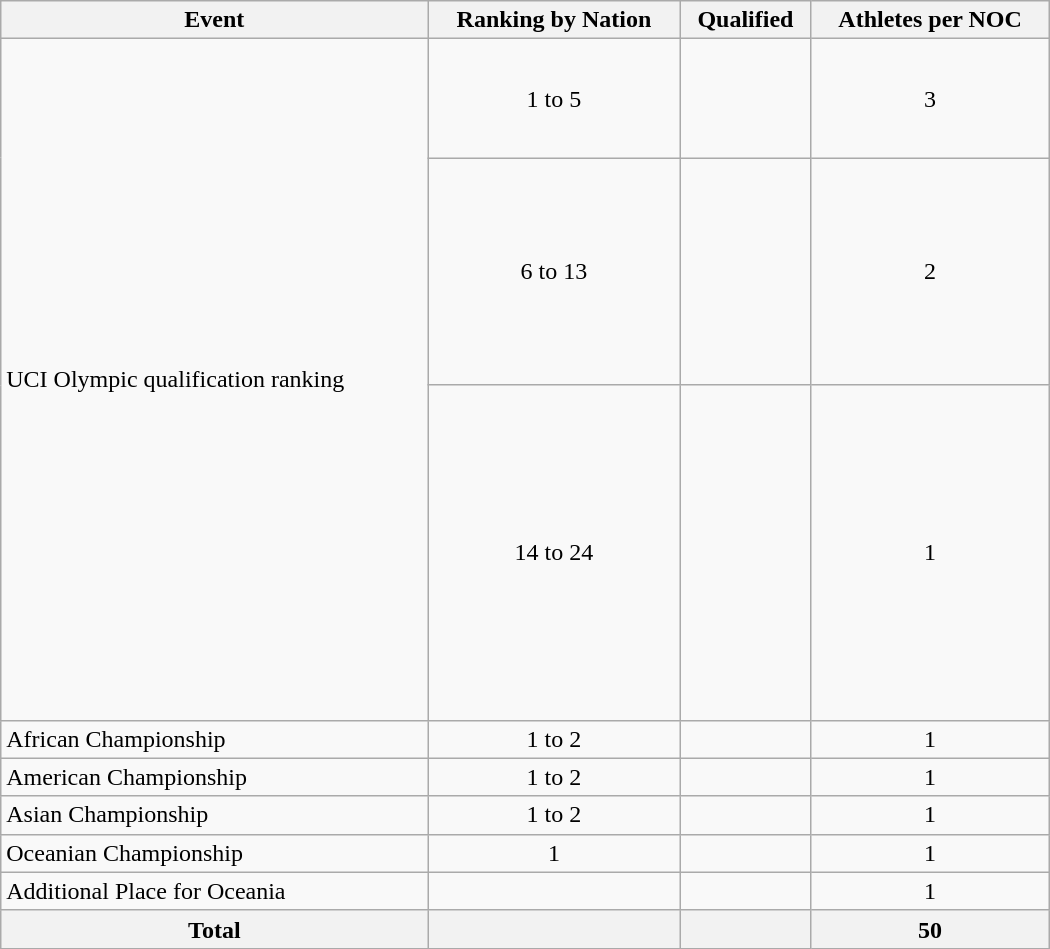<table class="wikitable"  style="width:700px; text-align:center;">
<tr>
<th>Event</th>
<th>Ranking by Nation</th>
<th>Qualified</th>
<th>Athletes per NOC</th>
</tr>
<tr>
<td rowspan="3" style="text-align:left;">UCI Olympic qualification ranking</td>
<td>1 to 5</td>
<td align="left"><br><br><br><br></td>
<td>3</td>
</tr>
<tr>
<td>6 to 13</td>
<td align="left"><br><br><br><br><br><br><br><br></td>
<td>2</td>
</tr>
<tr>
<td>14 to 24</td>
<td align="left"><br><s></s><br><br><br><br><br><br><br><br><br><br><br></td>
<td>1</td>
</tr>
<tr>
<td align="left">African Championship</td>
<td>1 to 2</td>
<td align="left"><br></td>
<td>1</td>
</tr>
<tr>
<td align="left">American Championship</td>
<td>1 to 2</td>
<td align="left"><br></td>
<td>1</td>
</tr>
<tr>
<td align="left">Asian Championship</td>
<td>1 to 2</td>
<td align="left"><br></td>
<td>1</td>
</tr>
<tr>
<td align="left">Oceanian Championship</td>
<td>1</td>
<td align="left"></td>
<td>1</td>
</tr>
<tr>
<td align="left">Additional Place for Oceania</td>
<td></td>
<td align="left"></td>
<td>1</td>
</tr>
<tr>
<th>Total</th>
<th></th>
<th></th>
<th>50</th>
</tr>
</table>
